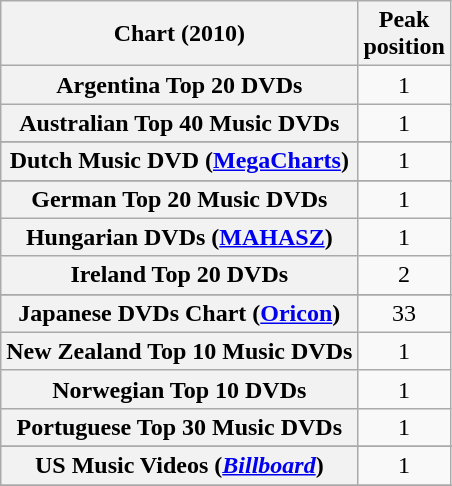<table class="wikitable sortable plainrowheaders" style="text-align:center;">
<tr>
<th scope="col">Chart (2010)</th>
<th scope="col">Peak<br>position</th>
</tr>
<tr>
<th scope="row">Argentina Top 20 DVDs</th>
<td>1</td>
</tr>
<tr>
<th scope="row">Australian Top 40 Music DVDs</th>
<td>1</td>
</tr>
<tr>
</tr>
<tr>
</tr>
<tr>
</tr>
<tr>
</tr>
<tr>
<th scope="row">Dutch Music DVD (<a href='#'>MegaCharts</a>)</th>
<td>1</td>
</tr>
<tr>
</tr>
<tr>
</tr>
<tr>
<th scope="row">German Top 20 Music DVDs</th>
<td>1</td>
</tr>
<tr>
<th scope="row">Hungarian DVDs (<a href='#'>MAHASZ</a>)</th>
<td>1</td>
</tr>
<tr>
<th scope="row">Ireland Top 20 DVDs</th>
<td>2</td>
</tr>
<tr>
</tr>
<tr>
<th scope="row">Japanese DVDs Chart (<a href='#'>Oricon</a>)</th>
<td>33</td>
</tr>
<tr>
<th scope="row">New Zealand Top 10 Music DVDs</th>
<td>1</td>
</tr>
<tr>
<th scope="row">Norwegian Top 10 DVDs</th>
<td>1</td>
</tr>
<tr>
<th scope="row">Portuguese Top 30 Music DVDs</th>
<td>1</td>
</tr>
<tr>
</tr>
<tr>
</tr>
<tr>
</tr>
<tr>
</tr>
<tr>
<th scope="row">US Music Videos (<em><a href='#'>Billboard</a></em>)</th>
<td>1</td>
</tr>
<tr>
</tr>
</table>
